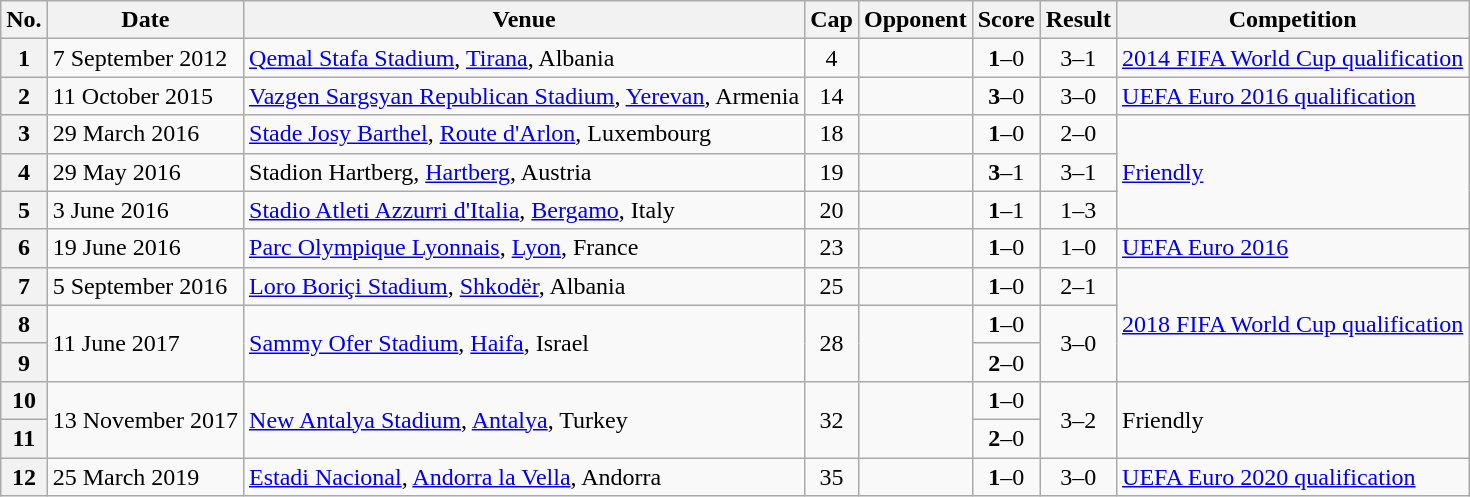<table class="wikitable sortable plainrowheaders">
<tr>
<th scope=col>No.</th>
<th scope=col data-sort-type=date>Date</th>
<th scope=col>Venue</th>
<th scope=col>Cap</th>
<th scope=col>Opponent</th>
<th scope=col>Score</th>
<th scope=col>Result</th>
<th scope=col>Competition</th>
</tr>
<tr>
<th scope=row>1</th>
<td>7 September 2012</td>
<td><a href='#'>Qemal Stafa Stadium</a>, <a href='#'>Tirana</a>, Albania</td>
<td align=center>4</td>
<td></td>
<td align=center><strong>1</strong>–0</td>
<td align=center>3–1</td>
<td><a href='#'>2014 FIFA World Cup qualification</a></td>
</tr>
<tr>
<th scope=row>2</th>
<td>11 October 2015</td>
<td><a href='#'>Vazgen Sargsyan Republican Stadium</a>, <a href='#'>Yerevan</a>, Armenia</td>
<td align=center>14</td>
<td></td>
<td align=center><strong>3</strong>–0</td>
<td align=center>3–0</td>
<td><a href='#'>UEFA Euro 2016 qualification</a></td>
</tr>
<tr>
<th scope=row>3</th>
<td>29 March 2016</td>
<td><a href='#'>Stade Josy Barthel</a>, <a href='#'>Route d'Arlon</a>, Luxembourg</td>
<td align=center>18</td>
<td></td>
<td align=center><strong>1</strong>–0</td>
<td align=center>2–0</td>
<td rowspan="3"><a href='#'>Friendly</a></td>
</tr>
<tr>
<th scope=row>4</th>
<td>29 May 2016</td>
<td>Stadion Hartberg, <a href='#'>Hartberg</a>, Austria</td>
<td align=center>19</td>
<td></td>
<td align=center><strong>3</strong>–1</td>
<td align=center>3–1</td>
</tr>
<tr>
<th scope=row>5</th>
<td>3 June 2016</td>
<td><a href='#'>Stadio Atleti Azzurri d'Italia</a>, <a href='#'>Bergamo</a>, Italy</td>
<td align=center>20</td>
<td></td>
<td align=center><strong>1</strong>–1</td>
<td align=center>1–3</td>
</tr>
<tr>
<th scope=row>6</th>
<td>19 June 2016</td>
<td><a href='#'>Parc Olympique Lyonnais</a>, <a href='#'>Lyon</a>, France</td>
<td align=center>23</td>
<td></td>
<td align=center><strong>1</strong>–0</td>
<td align=center>1–0</td>
<td><a href='#'>UEFA Euro 2016</a></td>
</tr>
<tr>
<th scope=row>7</th>
<td>5 September 2016</td>
<td><a href='#'>Loro Boriçi Stadium</a>, <a href='#'>Shkodër</a>, Albania</td>
<td align=center>25</td>
<td></td>
<td align="center"><strong>1</strong>–0</td>
<td align=center>2–1</td>
<td rowspan="3"><a href='#'>2018 FIFA World Cup qualification</a></td>
</tr>
<tr>
<th scope=row>8</th>
<td rowspan=2>11 June 2017</td>
<td rowspan=2><a href='#'>Sammy Ofer Stadium</a>, <a href='#'>Haifa</a>, Israel</td>
<td rowspan=2 align=center>28</td>
<td rowspan=2></td>
<td align=center><strong>1</strong>–0</td>
<td rowspan="2" style="text-align:center">3–0</td>
</tr>
<tr>
<th scope=row>9</th>
<td align=center><strong>2</strong>–0</td>
</tr>
<tr>
<th scope=row>10</th>
<td rowspan=2>13 November 2017</td>
<td rowspan=2><a href='#'>New Antalya Stadium</a>, <a href='#'>Antalya</a>, Turkey</td>
<td rowspan=2 align=center>32</td>
<td rowspan=2></td>
<td align=center><strong>1</strong>–0</td>
<td rowspan="2" style="text-align:center">3–2</td>
<td rowspan=2>Friendly</td>
</tr>
<tr>
<th scope=row>11</th>
<td align=center><strong>2</strong>–0</td>
</tr>
<tr>
<th scope=row>12</th>
<td>25 March 2019</td>
<td><a href='#'>Estadi Nacional</a>, <a href='#'>Andorra la Vella</a>, Andorra</td>
<td align=center>35</td>
<td></td>
<td align=center><strong>1</strong>–0</td>
<td align=center>3–0</td>
<td><a href='#'>UEFA Euro 2020 qualification</a></td>
</tr>
</table>
